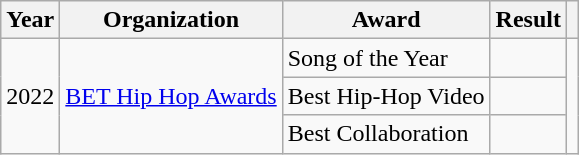<table class="wikitable plainrowheaders">
<tr>
<th>Year</th>
<th>Organization</th>
<th>Award</th>
<th>Result</th>
<th></th>
</tr>
<tr>
<td rowspan=3>2022</td>
<td rowspan=3><a href='#'>BET Hip Hop Awards</a></td>
<td>Song of the Year</td>
<td></td>
<td rowspan=3></td>
</tr>
<tr>
<td>Best Hip-Hop Video</td>
<td></td>
</tr>
<tr>
<td>Best Collaboration</td>
<td></td>
</tr>
</table>
